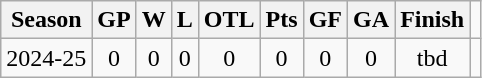<table class="wikitable" style="text-align:center">
<tr>
<th>Season</th>
<th>GP</th>
<th>W</th>
<th>L</th>
<th>OTL</th>
<th>Pts</th>
<th>GF</th>
<th>GA</th>
<th>Finish</th>
</tr>
<tr>
<td>2024-25</td>
<td>0</td>
<td>0</td>
<td>0</td>
<td>0</td>
<td>0</td>
<td>0</td>
<td>0</td>
<td>tbd</td>
<td></td>
</tr>
</table>
